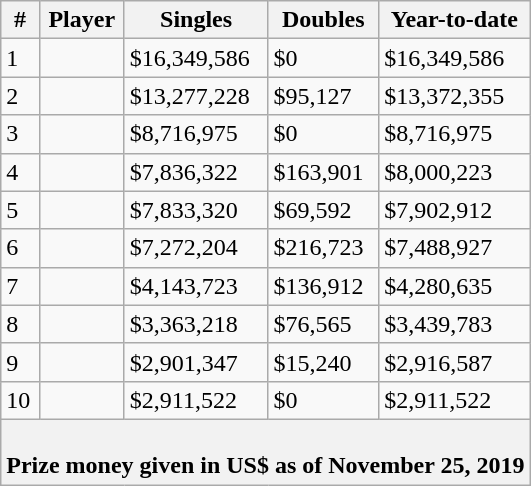<table class="wikitable sortable">
<tr>
<th>#</th>
<th>Player</th>
<th>Singles</th>
<th>Doubles</th>
<th>Year-to-date</th>
</tr>
<tr>
<td>1</td>
<td align="left"></td>
<td>$16,349,586</td>
<td>$0</td>
<td>$16,349,586</td>
</tr>
<tr>
<td>2</td>
<td align="left"></td>
<td>$13,277,228</td>
<td>$95,127</td>
<td>$13,372,355</td>
</tr>
<tr>
<td>3</td>
<td align="left"></td>
<td>$8,716,975</td>
<td>$0</td>
<td>$8,716,975</td>
</tr>
<tr>
<td>4</td>
<td align="left"></td>
<td>$7,836,322</td>
<td>$163,901</td>
<td>$8,000,223</td>
</tr>
<tr>
<td>5</td>
<td align="left"></td>
<td>$7,833,320</td>
<td>$69,592</td>
<td>$7,902,912</td>
</tr>
<tr>
<td>6</td>
<td align="left"></td>
<td>$7,272,204</td>
<td>$216,723</td>
<td>$7,488,927</td>
</tr>
<tr>
<td>7</td>
<td align="left"></td>
<td>$4,143,723</td>
<td>$136,912</td>
<td>$4,280,635</td>
</tr>
<tr>
<td>8</td>
<td align="left"></td>
<td>$3,363,218</td>
<td>$76,565</td>
<td>$3,439,783</td>
</tr>
<tr>
<td>9</td>
<td align="left"></td>
<td>$2,901,347</td>
<td>$15,240</td>
<td>$2,916,587</td>
</tr>
<tr>
<td>10</td>
<td align="left"></td>
<td>$2,911,522</td>
<td>$0</td>
<td>$2,911,522</td>
</tr>
<tr>
<th colspan="6"><br>Prize money given in US$ as of November 25, 2019</th>
</tr>
</table>
